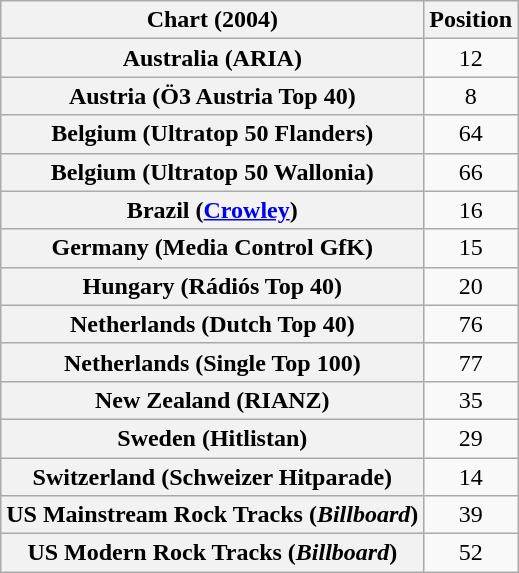<table class="wikitable sortable plainrowheaders" style="text-align:center">
<tr>
<th scope="col">Chart (2004)</th>
<th scope="col">Position</th>
</tr>
<tr>
<th scope="row">Australia (ARIA)</th>
<td>12</td>
</tr>
<tr>
<th scope="row">Austria (Ö3 Austria Top 40)</th>
<td>8</td>
</tr>
<tr>
<th scope="row">Belgium (Ultratop 50 Flanders)</th>
<td>64</td>
</tr>
<tr>
<th scope="row">Belgium (Ultratop 50 Wallonia)</th>
<td>66</td>
</tr>
<tr>
<th scope="row">Brazil (<a href='#'>Crowley</a>)</th>
<td>16</td>
</tr>
<tr>
<th scope="row">Germany (Media Control GfK)</th>
<td>15</td>
</tr>
<tr>
<th scope="row">Hungary (Rádiós Top 40)</th>
<td>20</td>
</tr>
<tr>
<th scope="row">Netherlands (Dutch Top 40)</th>
<td>76</td>
</tr>
<tr>
<th scope="row">Netherlands (Single Top 100)</th>
<td>77</td>
</tr>
<tr>
<th scope="row">New Zealand (RIANZ)</th>
<td>35</td>
</tr>
<tr>
<th scope="row">Sweden (Hitlistan)</th>
<td>29</td>
</tr>
<tr>
<th scope="row">Switzerland (Schweizer Hitparade)</th>
<td>14</td>
</tr>
<tr>
<th scope="row">US Mainstream Rock Tracks (<em>Billboard</em>)</th>
<td>39</td>
</tr>
<tr>
<th scope="row">US Modern Rock Tracks (<em>Billboard</em>)</th>
<td>52</td>
</tr>
</table>
